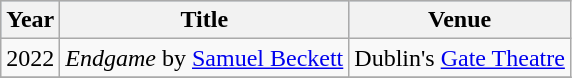<table class="wikitable" style="margin:1em 0; ">
<tr style="background:#b0c4de;">
<th>Year</th>
<th>Title</th>
<th>Venue</th>
</tr>
<tr>
<td>2022</td>
<td><em>Endgame</em> by <a href='#'>Samuel Beckett</a></td>
<td>Dublin's <a href='#'>Gate Theatre</a></td>
</tr>
<tr>
</tr>
</table>
